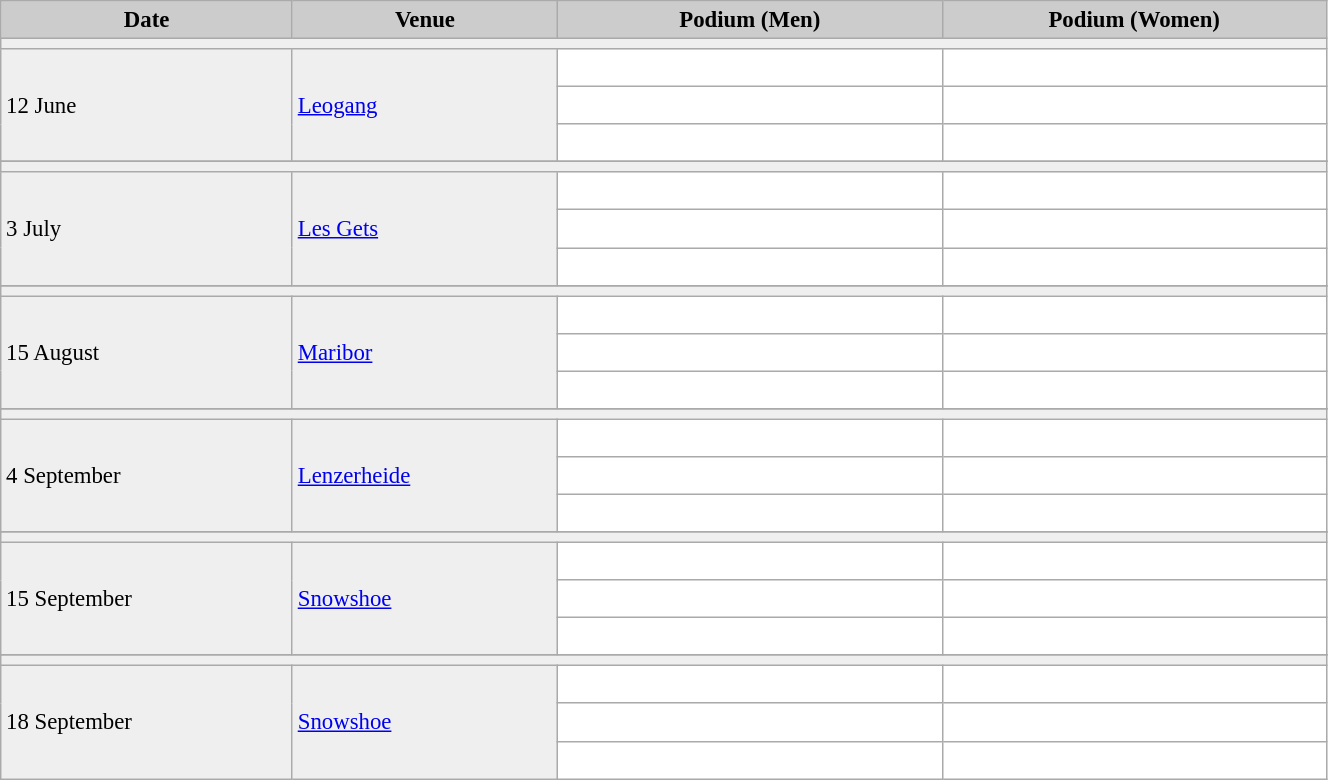<table class="wikitable" width=70% bgcolor="#f7f8ff" cellpadding="3" cellspacing="0" border="1" style="font-size: 95%; border: gray solid 1px; border-collapse: collapse;">
<tr bgcolor="#CCCCCC">
<td align="center"><strong>Date</strong></td>
<td width=20% align="center"><strong>Venue</strong></td>
<td width=29% align="center"><strong>Podium (Men)</strong></td>
<td width=29% align="center"><strong>Podium (Women)</strong></td>
</tr>
<tr bgcolor="#EFEFEF">
<td colspan=4></td>
</tr>
<tr bgcolor="#EFEFEF">
<td rowspan=3>12 June</td>
<td rowspan=3> <a href='#'>Leogang</a></td>
<td bgcolor="#ffffff">   </td>
<td bgcolor="#ffffff">   </td>
</tr>
<tr>
<td bgcolor="#ffffff">   </td>
<td bgcolor="#ffffff">   </td>
</tr>
<tr>
<td bgcolor="#ffffff">   </td>
<td bgcolor="#ffffff">   </td>
</tr>
<tr>
</tr>
<tr bgcolor="#EFEFEF">
<td colspan=4></td>
</tr>
<tr bgcolor="#EFEFEF">
<td rowspan=3>3 July</td>
<td rowspan=3> <a href='#'>Les Gets</a></td>
<td bgcolor="#ffffff">   </td>
<td bgcolor="#ffffff">   </td>
</tr>
<tr>
<td bgcolor="#ffffff">   </td>
<td bgcolor="#ffffff">   </td>
</tr>
<tr>
<td bgcolor="#ffffff">   </td>
<td bgcolor="#ffffff">   </td>
</tr>
<tr>
</tr>
<tr bgcolor="#EFEFEF">
<td colspan=4></td>
</tr>
<tr bgcolor="#EFEFEF">
<td rowspan=3>15 August</td>
<td rowspan=3> <a href='#'>Maribor</a></td>
<td bgcolor="#ffffff">   </td>
<td bgcolor="#ffffff">   </td>
</tr>
<tr>
<td bgcolor="#ffffff">   </td>
<td bgcolor="#ffffff">   </td>
</tr>
<tr>
<td bgcolor="#ffffff">   </td>
<td bgcolor="#ffffff">   </td>
</tr>
<tr>
</tr>
<tr bgcolor="#EFEFEF">
<td colspan=4></td>
</tr>
<tr bgcolor="#EFEFEF">
<td rowspan=3>4 September</td>
<td rowspan=3> <a href='#'>Lenzerheide</a></td>
<td bgcolor="#ffffff">   </td>
<td bgcolor="#ffffff">   </td>
</tr>
<tr>
<td bgcolor="#ffffff">   </td>
<td bgcolor="#ffffff">   </td>
</tr>
<tr>
<td bgcolor="#ffffff">   </td>
<td bgcolor="#ffffff">   </td>
</tr>
<tr>
</tr>
<tr bgcolor="#EFEFEF">
<td colspan=4></td>
</tr>
<tr bgcolor="#EFEFEF">
<td rowspan=3>15 September</td>
<td rowspan=3> <a href='#'>Snowshoe</a></td>
<td bgcolor="#ffffff">   </td>
<td bgcolor="#ffffff">   </td>
</tr>
<tr>
<td bgcolor="#ffffff">   </td>
<td bgcolor="#ffffff">   </td>
</tr>
<tr>
<td bgcolor="#ffffff">   </td>
<td bgcolor="#ffffff">   </td>
</tr>
<tr>
</tr>
<tr bgcolor="#EFEFEF">
<td colspan=4></td>
</tr>
<tr bgcolor="#EFEFEF">
<td rowspan=3>18 September</td>
<td rowspan=3> <a href='#'>Snowshoe</a></td>
<td bgcolor="#ffffff">   </td>
<td bgcolor="#ffffff">   </td>
</tr>
<tr>
<td bgcolor="#ffffff">   </td>
<td bgcolor="#ffffff">   </td>
</tr>
<tr>
<td bgcolor="#ffffff">   </td>
<td bgcolor="#ffffff">   </td>
</tr>
</table>
